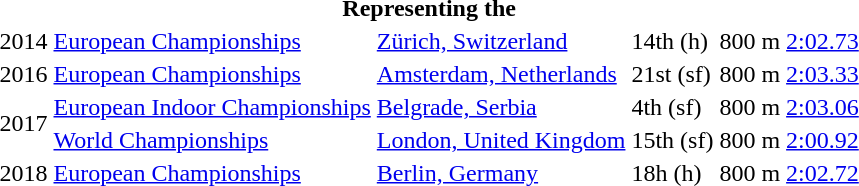<table>
<tr>
<th colspan="6">Representing the </th>
</tr>
<tr>
<td>2014</td>
<td><a href='#'>European Championships</a></td>
<td><a href='#'>Zürich, Switzerland</a></td>
<td>14th (h)</td>
<td>800 m</td>
<td><a href='#'>2:02.73</a></td>
</tr>
<tr>
<td>2016</td>
<td><a href='#'>European Championships</a></td>
<td><a href='#'>Amsterdam, Netherlands</a></td>
<td>21st (sf)</td>
<td>800 m</td>
<td><a href='#'>2:03.33</a></td>
</tr>
<tr>
<td rowspan=2>2017</td>
<td><a href='#'>European Indoor Championships</a></td>
<td><a href='#'>Belgrade, Serbia</a></td>
<td>4th (sf)</td>
<td>800 m</td>
<td><a href='#'>2:03.06</a></td>
</tr>
<tr>
<td><a href='#'>World Championships</a></td>
<td><a href='#'>London, United Kingdom</a></td>
<td>15th (sf)</td>
<td>800 m</td>
<td><a href='#'>2:00.92</a></td>
</tr>
<tr>
<td>2018</td>
<td><a href='#'>European Championships</a></td>
<td><a href='#'>Berlin, Germany</a></td>
<td>18h (h)</td>
<td>800 m</td>
<td><a href='#'>2:02.72</a></td>
</tr>
</table>
